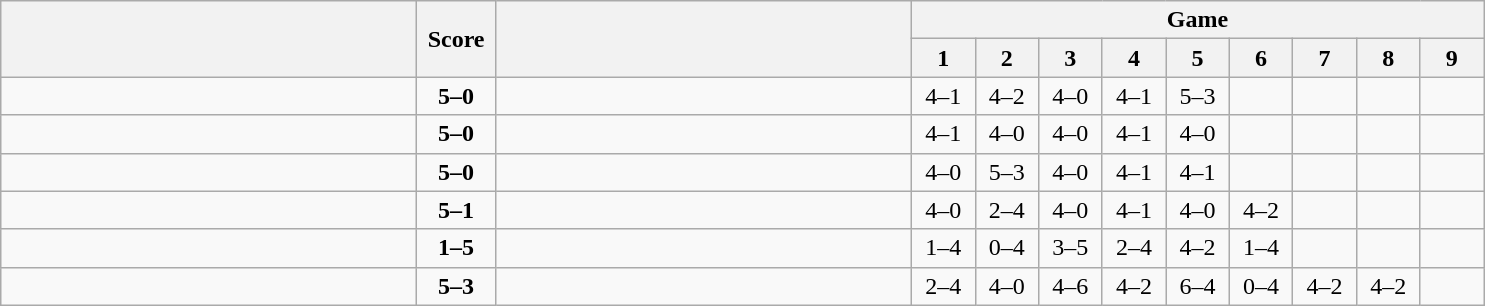<table class="wikitable" style="text-align: center;">
<tr>
<th rowspan=2 align="right" width="270"></th>
<th rowspan=2 width="45">Score</th>
<th rowspan=2 align="left" width="270"></th>
<th colspan=9>Game</th>
</tr>
<tr>
<th width="35">1</th>
<th width="35">2</th>
<th width="35">3</th>
<th width="35">4</th>
<th width="35">5</th>
<th width="35">6</th>
<th width="35">7</th>
<th width="35">8</th>
<th width="35">9</th>
</tr>
<tr>
<td align=left><strong><br></strong></td>
<td align=center><strong>5–0</strong></td>
<td align=left><br></td>
<td>4–1</td>
<td>4–2</td>
<td>4–0</td>
<td>4–1</td>
<td>5–3</td>
<td></td>
<td></td>
<td></td>
<td></td>
</tr>
<tr>
<td align=left><strong><br></strong></td>
<td align=center><strong>5–0</strong></td>
<td align=left><br></td>
<td>4–1</td>
<td>4–0</td>
<td>4–0</td>
<td>4–1</td>
<td>4–0</td>
<td></td>
<td></td>
<td></td>
<td></td>
</tr>
<tr>
<td align=left><strong><br></strong></td>
<td align=center><strong>5–0</strong></td>
<td align=left><br></td>
<td>4–0</td>
<td>5–3</td>
<td>4–0</td>
<td>4–1</td>
<td>4–1</td>
<td></td>
<td></td>
<td></td>
<td></td>
</tr>
<tr>
<td align=left><strong><br></strong></td>
<td align=center><strong>5–1</strong></td>
<td align=left><br></td>
<td>4–0</td>
<td>2–4</td>
<td>4–0</td>
<td>4–1</td>
<td>4–0</td>
<td>4–2</td>
<td></td>
<td></td>
<td></td>
</tr>
<tr>
<td align=left><br></td>
<td align=center><strong>1–5</strong></td>
<td align=left><strong><br></strong></td>
<td>1–4</td>
<td>0–4</td>
<td>3–5</td>
<td>2–4</td>
<td>4–2</td>
<td>1–4</td>
<td></td>
<td></td>
<td></td>
</tr>
<tr>
<td align=left><strong><br></strong></td>
<td align=center><strong>5–3</strong></td>
<td align=left><br></td>
<td>2–4</td>
<td>4–0</td>
<td>4–6</td>
<td>4–2</td>
<td>6–4</td>
<td>0–4</td>
<td>4–2</td>
<td>4–2</td>
<td></td>
</tr>
</table>
